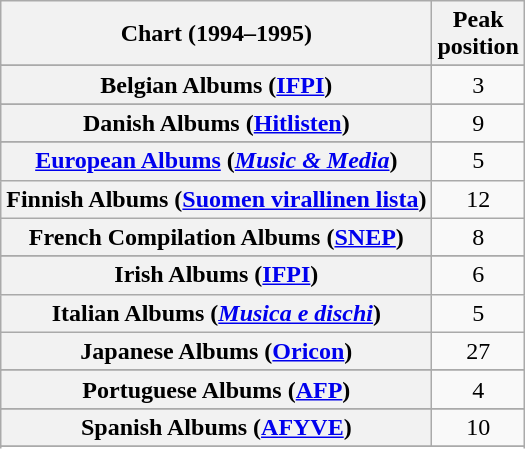<table class="wikitable sortable plainrowheaders" style="text-align:center">
<tr>
<th scope="col">Chart (1994–1995)</th>
<th scope="col">Peak<br>position</th>
</tr>
<tr>
</tr>
<tr>
</tr>
<tr>
<th scope="row">Belgian Albums (<a href='#'>IFPI</a>)</th>
<td>3</td>
</tr>
<tr>
</tr>
<tr>
<th scope="row">Danish Albums (<a href='#'>Hitlisten</a>)</th>
<td>9</td>
</tr>
<tr>
</tr>
<tr>
<th scope="row"><a href='#'>European Albums</a> (<em><a href='#'>Music & Media</a></em>)</th>
<td>5</td>
</tr>
<tr>
<th scope="row">Finnish Albums (<a href='#'>Suomen virallinen lista</a>)</th>
<td>12</td>
</tr>
<tr>
<th scope="row">French Compilation Albums (<a href='#'>SNEP</a>)</th>
<td>8</td>
</tr>
<tr>
</tr>
<tr>
</tr>
<tr>
<th scope="row">Irish Albums (<a href='#'>IFPI</a>)</th>
<td>6</td>
</tr>
<tr>
<th scope="row">Italian Albums (<em><a href='#'>Musica e dischi</a></em>)</th>
<td>5</td>
</tr>
<tr>
<th scope="row">Japanese Albums (<a href='#'>Oricon</a>)</th>
<td>27</td>
</tr>
<tr>
</tr>
<tr>
</tr>
<tr>
<th scope="row">Portuguese Albums (<a href='#'>AFP</a>)</th>
<td>4</td>
</tr>
<tr>
</tr>
<tr>
<th scope="row">Spanish Albums (<a href='#'>AFYVE</a>)</th>
<td>10</td>
</tr>
<tr>
</tr>
<tr>
</tr>
<tr>
</tr>
<tr>
</tr>
<tr>
</tr>
<tr>
</tr>
</table>
